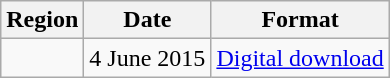<table class=wikitable>
<tr>
<th>Region</th>
<th>Date</th>
<th>Format</th>
</tr>
<tr>
<td></td>
<td>4 June 2015</td>
<td><a href='#'>Digital download</a></td>
</tr>
</table>
